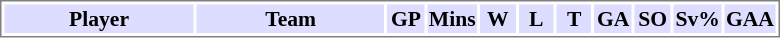<table cellpadding="0">
<tr align="left" style="vertical-align: top">
<td></td>
<td><br><table cellpadding="1" width="520px" style="font-size: 90%; border: 1px solid gray;">
<tr>
<th bgcolor="#DDDDFF" width="27.5%">Player</th>
<th bgcolor="#DDDDFF" width="27.5%">Team</th>
<th bgcolor="#DDDDFF" width="5%">GP</th>
<th bgcolor="#DDDDFF" width="5%">Mins</th>
<th bgcolor="#DDDDFF" width="5%">W</th>
<th bgcolor="#DDDDFF" width="5%">L</th>
<th bgcolor="#DDDDFF" width="5%">T</th>
<th bgcolor="#DDDDFF" width="5%">GA</th>
<th bgcolor="#DDDDFF" width="5%">SO</th>
<th bgcolor="#DDDDFF" width="5%">Sv%</th>
<th bgcolor="#DDDDFF" width="5%">GAA</th>
</tr>
</table>
</td>
</tr>
</table>
